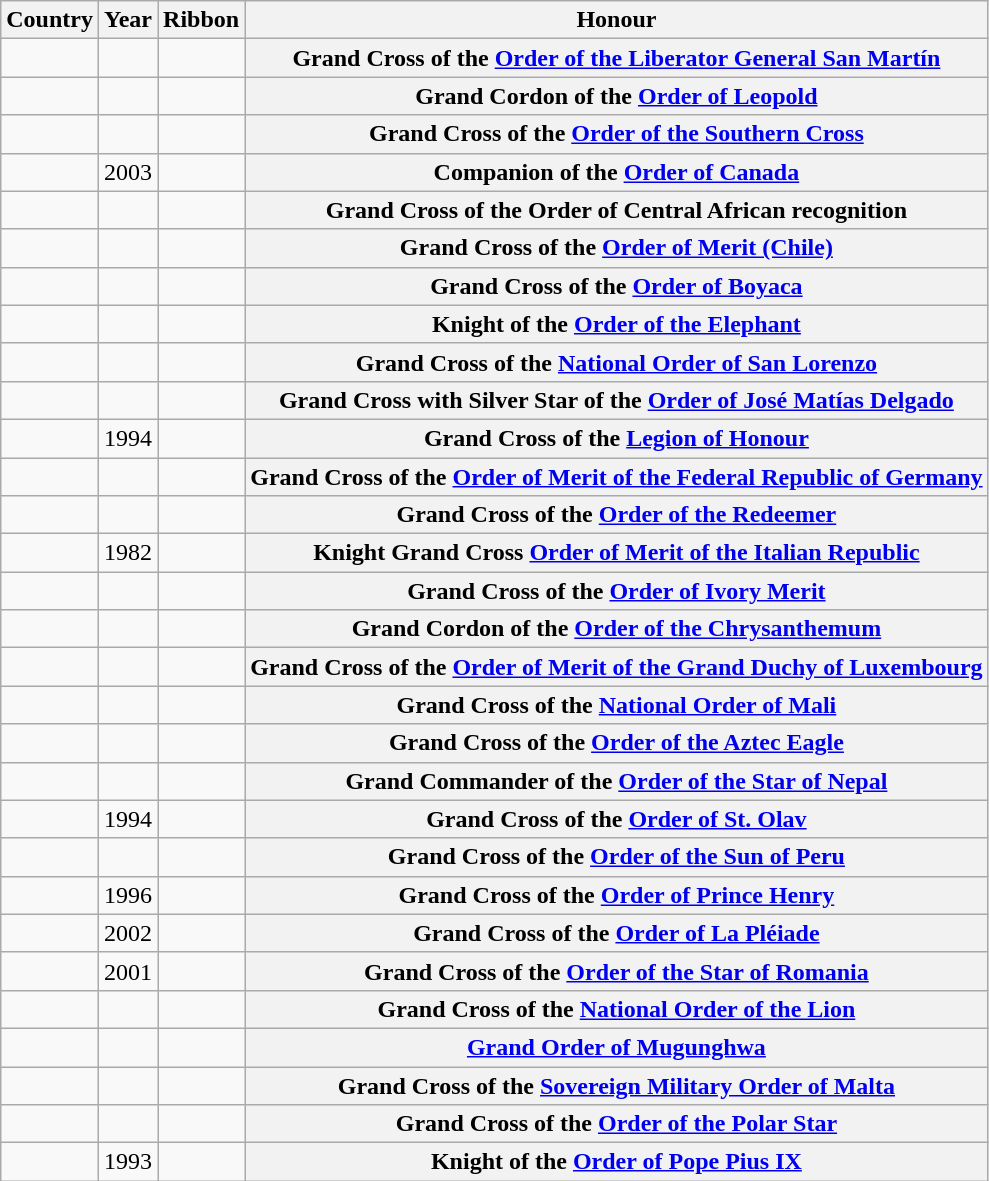<table class="wikitable plainrowheaders sortable">
<tr>
<th>Country</th>
<th>Year</th>
<th class=unsortable>Ribbon</th>
<th>Honour</th>
</tr>
<tr>
<td></td>
<td></td>
<td></td>
<th scope="row">Grand Cross of the <a href='#'>Order of the Liberator General San Martín</a></th>
</tr>
<tr>
<td></td>
<td></td>
<td></td>
<th scope="row">Grand Cordon of the <a href='#'>Order of Leopold</a></th>
</tr>
<tr>
<td></td>
<td></td>
<td></td>
<th scope="row">Grand Cross of the <a href='#'>Order of the Southern Cross</a></th>
</tr>
<tr>
<td></td>
<td>2003</td>
<td></td>
<th scope="row">Companion of the <a href='#'>Order of Canada</a></th>
</tr>
<tr>
<td></td>
<td></td>
<td></td>
<th scope="row">Grand Cross of the Order of Central African recognition</th>
</tr>
<tr>
<td></td>
<td></td>
<td></td>
<th scope="row">Grand Cross of the <a href='#'>Order of Merit (Chile)</a></th>
</tr>
<tr>
<td></td>
<td></td>
<td></td>
<th scope="row">Grand Cross of the <a href='#'>Order of Boyaca</a></th>
</tr>
<tr>
<td></td>
<td></td>
<td></td>
<th scope="row">Knight of the <a href='#'>Order of the Elephant</a></th>
</tr>
<tr>
<td></td>
<td></td>
<td></td>
<th scope="row">Grand Cross of the <a href='#'>National Order of San Lorenzo</a></th>
</tr>
<tr>
<td></td>
<td></td>
<td></td>
<th scope="row">Grand Cross with Silver Star of the <a href='#'>Order of José Matías Delgado</a></th>
</tr>
<tr>
<td></td>
<td>1994</td>
<td></td>
<th scope="row">Grand Cross of the <a href='#'>Legion of Honour</a></th>
</tr>
<tr>
<td></td>
<td></td>
<td></td>
<th scope="row">Grand Cross of the <a href='#'>Order of Merit of the Federal Republic of Germany</a></th>
</tr>
<tr>
<td></td>
<td></td>
<td></td>
<th scope="row">Grand Cross of the <a href='#'>Order of the Redeemer</a></th>
</tr>
<tr>
<td></td>
<td>1982</td>
<td></td>
<th scope="row">Knight Grand Cross <a href='#'>Order of Merit of the Italian Republic</a></th>
</tr>
<tr>
<td></td>
<td></td>
<td></td>
<th scope="row">Grand Cross of the <a href='#'>Order of Ivory Merit</a></th>
</tr>
<tr>
<td></td>
<td></td>
<td></td>
<th scope="row">Grand Cordon of the <a href='#'>Order of the Chrysanthemum</a></th>
</tr>
<tr>
<td></td>
<td></td>
<td></td>
<th scope="row">Grand Cross of the <a href='#'>Order of Merit of the Grand Duchy of Luxembourg</a></th>
</tr>
<tr>
<td></td>
<td></td>
<td></td>
<th scope="row">Grand Cross of the <a href='#'>National Order of Mali</a></th>
</tr>
<tr>
<td></td>
<td></td>
<td></td>
<th scope="row">Grand Cross of the <a href='#'>Order of the Aztec Eagle</a></th>
</tr>
<tr>
<td></td>
<td></td>
<td></td>
<th scope="row">Grand Commander of the <a href='#'>Order of the Star of Nepal</a></th>
</tr>
<tr>
<td></td>
<td>1994</td>
<td></td>
<th scope="row">Grand Cross of the <a href='#'>Order of St. Olav</a></th>
</tr>
<tr>
<td></td>
<td></td>
<td></td>
<th scope="row">Grand Cross of the <a href='#'>Order of the Sun of Peru</a></th>
</tr>
<tr>
<td></td>
<td>1996</td>
<td></td>
<th scope="row">Grand Cross of the <a href='#'>Order of Prince Henry</a></th>
</tr>
<tr>
<td></td>
<td>2002</td>
<td></td>
<th scope="row">Grand Cross of the <a href='#'>Order of La Pléiade</a></th>
</tr>
<tr>
<td></td>
<td>2001</td>
<td></td>
<th scope="row">Grand Cross of the <a href='#'>Order of the Star of Romania</a></th>
</tr>
<tr>
<td></td>
<td></td>
<td></td>
<th scope="row">Grand Cross of the <a href='#'>National Order of the Lion</a></th>
</tr>
<tr>
<td></td>
<td></td>
<td></td>
<th scope="row"><a href='#'>Grand Order of Mugunghwa</a></th>
</tr>
<tr>
<td></td>
<td></td>
<td></td>
<th scope="row">Grand Cross of the <a href='#'>Sovereign Military Order of Malta</a></th>
</tr>
<tr>
<td></td>
<td></td>
<td></td>
<th scope="row">Grand Cross of the <a href='#'>Order of the Polar Star</a></th>
</tr>
<tr>
<td></td>
<td>1993</td>
<td></td>
<th scope="row">Knight of the <a href='#'>Order of Pope Pius IX</a></th>
</tr>
</table>
